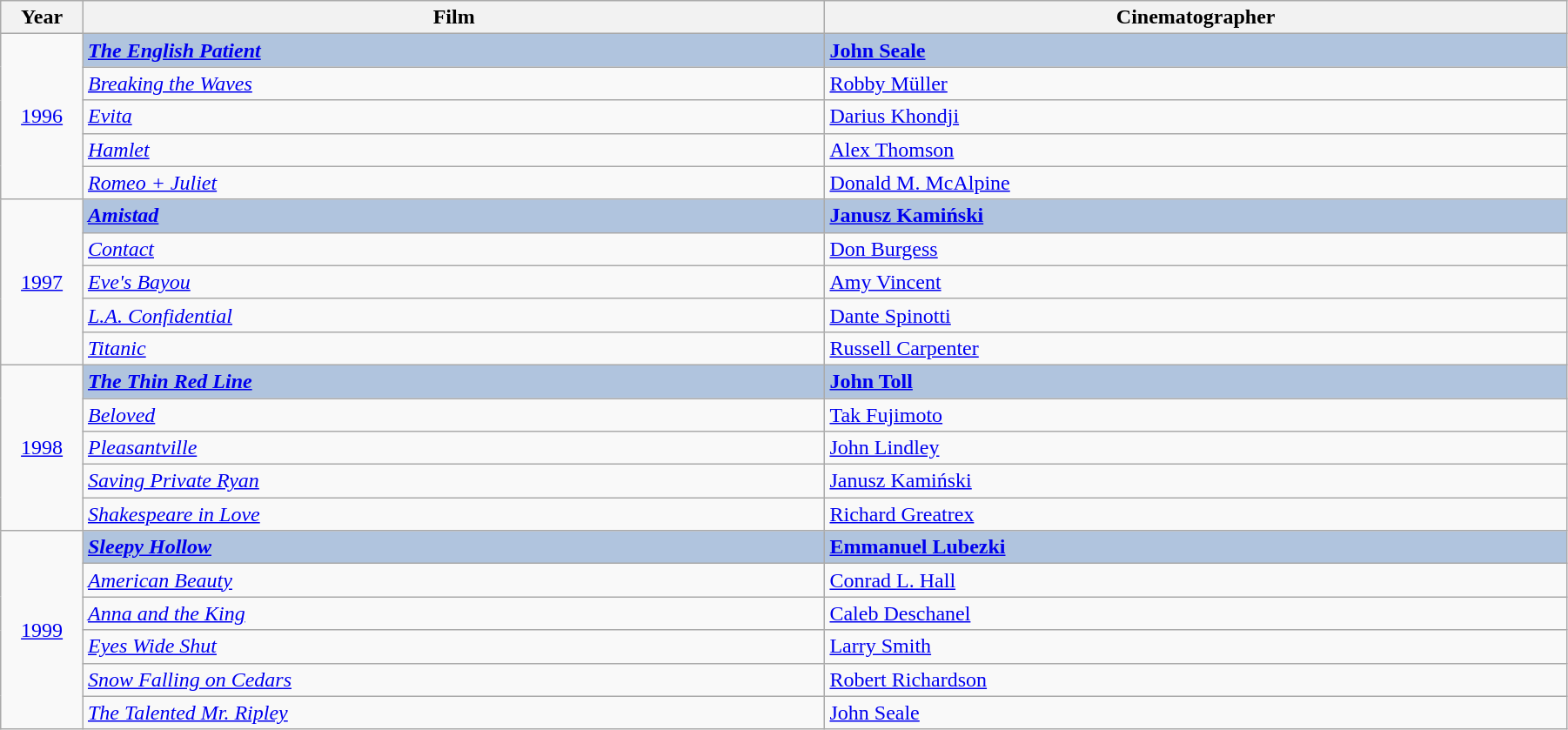<table class="wikitable" width="95%" cellpadding="5">
<tr>
<th width="5%">Year</th>
<th width="45%">Film</th>
<th width="45%">Cinematographer</th>
</tr>
<tr>
<td rowspan="5" style="text-align:center;"><a href='#'>1996</a></td>
<td style="background:#B0C4DE;"><strong><em><a href='#'>The English Patient</a></em></strong></td>
<td style="background:#B0C4DE;"><strong><a href='#'>John Seale</a></strong></td>
</tr>
<tr>
<td><em><a href='#'>Breaking the Waves</a></em></td>
<td><a href='#'>Robby Müller</a></td>
</tr>
<tr>
<td><em><a href='#'>Evita</a></em></td>
<td><a href='#'>Darius Khondji</a></td>
</tr>
<tr>
<td><em><a href='#'>Hamlet</a></em></td>
<td><a href='#'>Alex Thomson</a></td>
</tr>
<tr>
<td><em><a href='#'>Romeo + Juliet</a></em></td>
<td><a href='#'>Donald M. McAlpine</a></td>
</tr>
<tr>
<td rowspan="5" style="text-align:center;"><a href='#'>1997</a></td>
<td style="background:#B0C4DE;"><strong><em><a href='#'>Amistad</a></em></strong></td>
<td style="background:#B0C4DE;"><strong><a href='#'>Janusz Kamiński</a></strong></td>
</tr>
<tr>
<td><em><a href='#'>Contact</a></em></td>
<td><a href='#'>Don Burgess</a></td>
</tr>
<tr>
<td><em><a href='#'>Eve's Bayou</a></em></td>
<td><a href='#'>Amy Vincent</a></td>
</tr>
<tr>
<td><em><a href='#'>L.A. Confidential</a></em></td>
<td><a href='#'>Dante Spinotti</a></td>
</tr>
<tr>
<td><em><a href='#'>Titanic</a></em></td>
<td><a href='#'>Russell Carpenter</a></td>
</tr>
<tr>
<td rowspan="5" style="text-align:center;"><a href='#'>1998</a></td>
<td style="background:#B0C4DE;"><strong><em><a href='#'>The Thin Red Line</a></em></strong></td>
<td style="background:#B0C4DE;"><strong><a href='#'>John Toll</a></strong></td>
</tr>
<tr>
<td><em><a href='#'>Beloved</a></em></td>
<td><a href='#'>Tak Fujimoto</a></td>
</tr>
<tr>
<td><em><a href='#'>Pleasantville</a></em></td>
<td><a href='#'>John Lindley</a></td>
</tr>
<tr>
<td><em><a href='#'>Saving Private Ryan</a></em></td>
<td><a href='#'>Janusz Kamiński</a></td>
</tr>
<tr>
<td><em><a href='#'>Shakespeare in Love</a></em></td>
<td><a href='#'>Richard Greatrex</a></td>
</tr>
<tr>
<td rowspan="6" style="text-align:center;"><a href='#'>1999</a></td>
<td style="background:#B0C4DE;"><strong><em><a href='#'>Sleepy Hollow</a></em></strong></td>
<td style="background:#B0C4DE;"><strong><a href='#'>Emmanuel Lubezki</a></strong></td>
</tr>
<tr>
<td><em><a href='#'>American Beauty</a></em></td>
<td><a href='#'>Conrad L. Hall</a></td>
</tr>
<tr>
<td><em><a href='#'>Anna and the King</a></em></td>
<td><a href='#'>Caleb Deschanel</a></td>
</tr>
<tr>
<td><em><a href='#'>Eyes Wide Shut</a></em></td>
<td><a href='#'>Larry Smith</a></td>
</tr>
<tr>
<td><em><a href='#'>Snow Falling on Cedars</a></em></td>
<td><a href='#'>Robert Richardson</a></td>
</tr>
<tr>
<td><em><a href='#'>The Talented Mr. Ripley</a></em></td>
<td><a href='#'>John Seale</a></td>
</tr>
</table>
